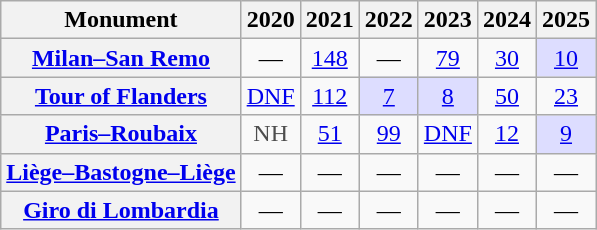<table class="wikitable plainrowheaders">
<tr>
<th scope="col">Monument</th>
<th scope="col">2020</th>
<th scope="col">2021</th>
<th scope="col">2022</th>
<th scope="col">2023</th>
<th scope="col">2024</th>
<th scope="col">2025</th>
</tr>
<tr style="text-align:center;">
<th scope="row"><a href='#'>Milan–San Remo</a></th>
<td>—</td>
<td><a href='#'>148</a></td>
<td>—</td>
<td><a href='#'>79</a></td>
<td><a href='#'>30</a></td>
<td style="background:#ddf;"><a href='#'>10</a></td>
</tr>
<tr style="text-align:center;">
<th scope="row"><a href='#'>Tour of Flanders</a></th>
<td><a href='#'>DNF</a></td>
<td><a href='#'>112</a></td>
<td style="background:#ddf;"><a href='#'>7</a></td>
<td style="background:#ddf;"><a href='#'>8</a></td>
<td><a href='#'>50</a></td>
<td><a href='#'>23</a></td>
</tr>
<tr style="text-align:center;">
<th scope="row"><a href='#'>Paris–Roubaix</a></th>
<td style="color:#4d4d4d;">NH</td>
<td><a href='#'>51</a></td>
<td><a href='#'>99</a></td>
<td><a href='#'>DNF</a></td>
<td><a href='#'>12</a></td>
<td style="background:#ddf;"><a href='#'>9</a></td>
</tr>
<tr style="text-align:center;">
<th scope="row"><a href='#'>Liège–Bastogne–Liège</a></th>
<td>—</td>
<td>—</td>
<td>—</td>
<td>—</td>
<td>—</td>
<td>—</td>
</tr>
<tr style="text-align:center;">
<th scope="row"><a href='#'>Giro di Lombardia</a></th>
<td>—</td>
<td>—</td>
<td>—</td>
<td>—</td>
<td>—</td>
<td>—</td>
</tr>
</table>
